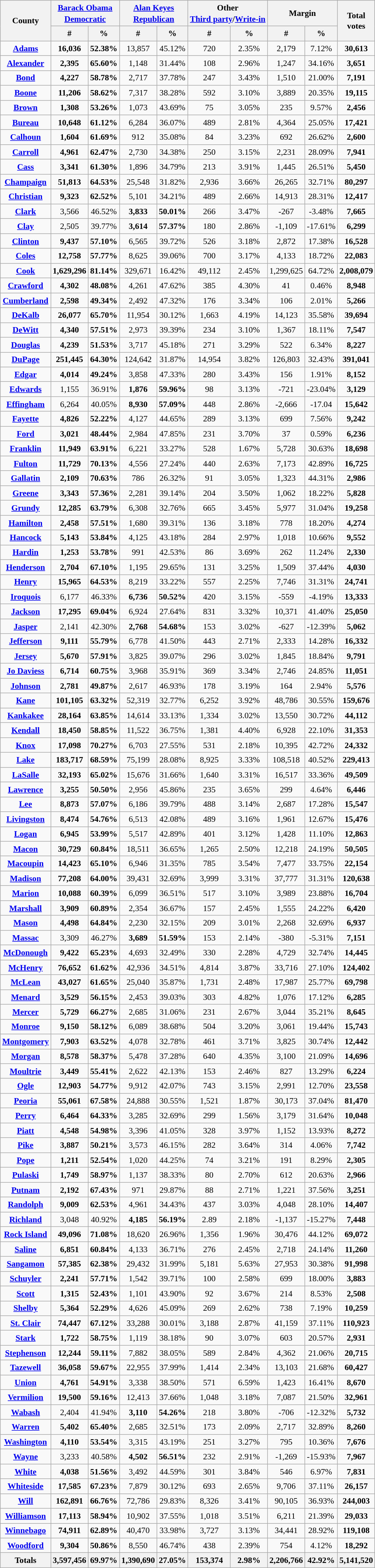<table class="wikitable sortable" style="text-align:right;font-size:90%;line-height:1.3">
<tr>
<th rowspan=2>County</th>
<th colspan=2><a href='#'>Barack Obama</a><br><a href='#'>Democratic</a></th>
<th colspan=2><a href='#'>Alan Keyes</a><br><a href='#'>Republican</a></th>
<th colspan=2>Other<br><a href='#'>Third party</a>/<a href='#'>Write-in</a></th>
<th colspan=2>Margin</th>
<th rowspan=2>Total<br>votes</th>
</tr>
<tr>
<th data-sort-type="number" style="text-align:center;">#</th>
<th data-sort-type="number" style="text-align:center;">%</th>
<th data-sort-type="number" style="text-align:center;">#</th>
<th data-sort-type="number" style="text-align:center;">%</th>
<th data-sort-type="number" style="text-align:center;">#</th>
<th data-sort-type="number" style="text-align:center;">%</th>
<th data-sort-type="number" style="text-align:center;">#</th>
<th data-sort-type="number" style="text-align:center;">%</th>
</tr>
<tr style="text-align:center;">
<td><a href='#'><strong>Adams</strong></a></td>
<td><strong>16,036</strong></td>
<td><strong>52.38%</strong></td>
<td>13,857</td>
<td>45.12%</td>
<td>720</td>
<td>2.35%</td>
<td>2,179</td>
<td>7.12%</td>
<td><strong>30,613</strong></td>
</tr>
<tr style="text-align:center;">
<td><a href='#'><strong>Alexander</strong></a></td>
<td><strong>2,395</strong></td>
<td><strong>65.60%</strong></td>
<td>1,148</td>
<td>31.44%</td>
<td>108</td>
<td>2.96%</td>
<td>1,247</td>
<td>34.16%</td>
<td><strong>3,651</strong></td>
</tr>
<tr style="text-align:center;">
<td><a href='#'><strong>Bond</strong></a></td>
<td><strong>4,227</strong></td>
<td><strong>58.78%</strong></td>
<td>2,717</td>
<td>37.78%</td>
<td>247</td>
<td>3.43%</td>
<td>1,510</td>
<td>21.00%</td>
<td><strong>7,191</strong></td>
</tr>
<tr style="text-align:center;">
<td><a href='#'><strong>Boone</strong></a></td>
<td><strong>11,206</strong></td>
<td><strong>58.62%</strong></td>
<td>7,317</td>
<td>38.28%</td>
<td>592</td>
<td>3.10%</td>
<td>3,889</td>
<td>20.35%</td>
<td><strong>19,115</strong></td>
</tr>
<tr style="text-align:center;">
<td><a href='#'><strong>Brown</strong></a></td>
<td><strong>1,308</strong></td>
<td><strong>53.26%</strong></td>
<td>1,073</td>
<td>43.69%</td>
<td>75</td>
<td>3.05%</td>
<td>235</td>
<td>9.57%</td>
<td><strong>2,456</strong></td>
</tr>
<tr style="text-align:center;">
<td><a href='#'><strong>Bureau</strong></a></td>
<td><strong>10,648</strong></td>
<td><strong>61.12%</strong></td>
<td>6,284</td>
<td>36.07%</td>
<td>489</td>
<td>2.81%</td>
<td>4,364</td>
<td>25.05%</td>
<td><strong>17,421</strong></td>
</tr>
<tr style="text-align:center;">
<td><a href='#'><strong>Calhoun</strong></a></td>
<td><strong>1,604</strong></td>
<td><strong>61.69%</strong></td>
<td>912</td>
<td>35.08%</td>
<td>84</td>
<td>3.23%</td>
<td>692</td>
<td>26.62%</td>
<td><strong>2,600</strong></td>
</tr>
<tr style="text-align:center;">
<td><a href='#'><strong>Carroll</strong></a></td>
<td><strong>4,961</strong></td>
<td><strong>62.47%</strong></td>
<td>2,730</td>
<td>34.38%</td>
<td>250</td>
<td>3.15%</td>
<td>2,231</td>
<td>28.09%</td>
<td><strong>7,941</strong></td>
</tr>
<tr style="text-align:center;">
<td><a href='#'><strong>Cass</strong></a></td>
<td><strong>3,341</strong></td>
<td><strong>61.30%</strong></td>
<td>1,896</td>
<td>34.79%</td>
<td>213</td>
<td>3.91%</td>
<td>1,445</td>
<td>26.51%</td>
<td><strong>5,450</strong></td>
</tr>
<tr style="text-align:center;">
<td><a href='#'><strong>Champaign</strong></a></td>
<td><strong>51,813</strong></td>
<td><strong>64.53%</strong></td>
<td>25,548</td>
<td>31.82%</td>
<td>2,936</td>
<td>3.66%</td>
<td>26,265</td>
<td>32.71%</td>
<td><strong>80,297</strong></td>
</tr>
<tr style="text-align:center;">
<td><a href='#'><strong>Christian</strong></a></td>
<td><strong>9,323</strong></td>
<td><strong>62.52%</strong></td>
<td>5,101</td>
<td>34.21%</td>
<td>489</td>
<td>2.66%</td>
<td>14,913</td>
<td>28.31%</td>
<td><strong>12,417</strong></td>
</tr>
<tr style="text-align:center;">
<td><a href='#'><strong>Clark</strong></a></td>
<td>3,566</td>
<td>46.52%</td>
<td><strong>3,833</strong></td>
<td><strong>50.01%</strong></td>
<td>266</td>
<td>3.47%</td>
<td>-267</td>
<td>-3.48%</td>
<td><strong>7,665</strong></td>
</tr>
<tr style="text-align:center;">
<td><a href='#'><strong>Clay</strong></a></td>
<td>2,505</td>
<td>39.77%</td>
<td><strong>3,614</strong></td>
<td><strong>57.37%</strong></td>
<td>180</td>
<td>2.86%</td>
<td>-1,109</td>
<td>-17.61%</td>
<td><strong>6,299</strong></td>
</tr>
<tr style="text-align:center;">
<td><a href='#'><strong>Clinton</strong></a></td>
<td><strong>9,437</strong></td>
<td><strong>57.10%</strong></td>
<td>6,565</td>
<td>39.72%</td>
<td>526</td>
<td>3.18%</td>
<td>2,872</td>
<td>17.38%</td>
<td><strong>16,528</strong></td>
</tr>
<tr style="text-align:center;">
<td><a href='#'><strong>Coles</strong></a></td>
<td><strong>12,758</strong></td>
<td><strong>57.77%</strong></td>
<td>8,625</td>
<td>39.06%</td>
<td>700</td>
<td>3.17%</td>
<td>4,133</td>
<td>18.72%</td>
<td><strong>22,083</strong></td>
</tr>
<tr style="text-align:center;">
<td><a href='#'><strong>Cook</strong></a></td>
<td><strong>1,629,296</strong></td>
<td><strong>81.14%</strong></td>
<td>329,671</td>
<td>16.42%</td>
<td>49,112</td>
<td>2.45%</td>
<td>1,299,625</td>
<td>64.72%</td>
<td><strong>2,008,079</strong></td>
</tr>
<tr style="text-align:center;">
<td><a href='#'><strong>Crawford</strong></a></td>
<td><strong>4,302</strong></td>
<td><strong>48.08%</strong></td>
<td>4,261</td>
<td>47.62%</td>
<td>385</td>
<td>4.30%</td>
<td>41</td>
<td>0.46%</td>
<td><strong>8,948</strong></td>
</tr>
<tr style="text-align:center;">
<td><a href='#'><strong>Cumberland</strong></a></td>
<td><strong>2,598</strong></td>
<td><strong>49.34%</strong></td>
<td>2,492</td>
<td>47.32%</td>
<td>176</td>
<td>3.34%</td>
<td>106</td>
<td>2.01%</td>
<td><strong>5,266</strong></td>
</tr>
<tr style="text-align:center;">
<td><a href='#'><strong>DeKalb</strong></a></td>
<td><strong>26,077</strong></td>
<td><strong>65.70%</strong></td>
<td>11,954</td>
<td>30.12%</td>
<td>1,663</td>
<td>4.19%</td>
<td>14,123</td>
<td>35.58%</td>
<td><strong>39,694</strong></td>
</tr>
<tr style="text-align:center;">
<td><a href='#'><strong>DeWitt</strong></a></td>
<td><strong>4,340</strong></td>
<td><strong>57.51%</strong></td>
<td>2,973</td>
<td>39.39%</td>
<td>234</td>
<td>3.10%</td>
<td>1,367</td>
<td>18.11%</td>
<td><strong>7,547</strong></td>
</tr>
<tr style="text-align:center;">
<td><a href='#'><strong>Douglas</strong></a></td>
<td><strong>4,239</strong></td>
<td><strong>51.53%</strong></td>
<td>3,717</td>
<td>45.18%</td>
<td>271</td>
<td>3.29%</td>
<td>522</td>
<td>6.34%</td>
<td><strong>8,227</strong></td>
</tr>
<tr style="text-align:center;">
<td><a href='#'><strong>DuPage</strong></a></td>
<td><strong>251,445</strong></td>
<td><strong>64.30%</strong></td>
<td>124,642</td>
<td>31.87%</td>
<td>14,954</td>
<td>3.82%</td>
<td>126,803</td>
<td>32.43%</td>
<td><strong>391,041</strong></td>
</tr>
<tr style="text-align:center;">
<td><a href='#'><strong>Edgar</strong></a></td>
<td><strong>4,014</strong></td>
<td><strong>49.24%</strong></td>
<td>3,858</td>
<td>47.33%</td>
<td>280</td>
<td>3.43%</td>
<td>156</td>
<td>1.91%</td>
<td><strong>8,152</strong></td>
</tr>
<tr style="text-align:center;">
<td><a href='#'><strong>Edwards</strong></a></td>
<td>1,155</td>
<td>36.91%</td>
<td><strong>1,876</strong></td>
<td><strong>59.96%</strong></td>
<td>98</td>
<td>3.13%</td>
<td>-721</td>
<td>-23.04%</td>
<td><strong>3,129</strong></td>
</tr>
<tr style="text-align:center;">
<td><a href='#'><strong>Effingham</strong></a></td>
<td>6,264</td>
<td>40.05%</td>
<td><strong>8,930</strong></td>
<td><strong>57.09%</strong></td>
<td>448</td>
<td>2.86%</td>
<td>-2,666</td>
<td>-17.04</td>
<td><strong>15,642</strong></td>
</tr>
<tr style="text-align:center;">
<td><a href='#'><strong>Fayette</strong></a></td>
<td><strong>4,826</strong></td>
<td><strong>52.22%</strong></td>
<td>4,127</td>
<td>44.65%</td>
<td>289</td>
<td>3.13%</td>
<td>699</td>
<td>7.56%</td>
<td><strong>9,242</strong></td>
</tr>
<tr style="text-align:center;">
<td><a href='#'><strong>Ford</strong></a></td>
<td><strong>3,021</strong></td>
<td><strong>48.44%</strong></td>
<td>2,984</td>
<td>47.85%</td>
<td>231</td>
<td>3.70%</td>
<td>37</td>
<td>0.59%</td>
<td><strong>6,236</strong></td>
</tr>
<tr style="text-align:center;">
<td><a href='#'><strong>Franklin</strong></a></td>
<td><strong>11,949</strong></td>
<td><strong>63.91%</strong></td>
<td>6,221</td>
<td>33.27%</td>
<td>528</td>
<td>1.67%</td>
<td>5,728</td>
<td>30.63%</td>
<td><strong>18,698</strong></td>
</tr>
<tr style="text-align:center;">
<td><a href='#'><strong>Fulton</strong></a></td>
<td><strong>11,729</strong></td>
<td><strong>70.13%</strong></td>
<td>4,556</td>
<td>27.24%</td>
<td>440</td>
<td>2.63%</td>
<td>7,173</td>
<td>42.89%</td>
<td><strong>16,725</strong></td>
</tr>
<tr style="text-align:center;">
<td><a href='#'><strong>Gallatin</strong></a></td>
<td><strong>2,109</strong></td>
<td><strong>70.63%</strong></td>
<td>786</td>
<td>26.32%</td>
<td>91</td>
<td>3.05%</td>
<td>1,323</td>
<td>44.31%</td>
<td><strong>2,986</strong></td>
</tr>
<tr style="text-align:center;">
<td><a href='#'><strong>Greene</strong></a></td>
<td><strong>3,343</strong></td>
<td><strong>57.36%</strong></td>
<td>2,281</td>
<td>39.14%</td>
<td>204</td>
<td>3.50%</td>
<td>1,062</td>
<td>18.22%</td>
<td><strong>5,828</strong></td>
</tr>
<tr style="text-align:center;">
<td><a href='#'><strong>Grundy</strong></a></td>
<td><strong>12,285</strong></td>
<td><strong>63.79%</strong></td>
<td>6,308</td>
<td>32.76%</td>
<td>665</td>
<td>3.45%</td>
<td>5,977</td>
<td>31.04%</td>
<td><strong>19,258</strong></td>
</tr>
<tr style="text-align:center;">
<td><a href='#'><strong>Hamilton</strong></a></td>
<td><strong>2,458</strong></td>
<td><strong>57.51%</strong></td>
<td>1,680</td>
<td>39.31%</td>
<td>136</td>
<td>3.18%</td>
<td>778</td>
<td>18.20%</td>
<td><strong>4,274</strong></td>
</tr>
<tr style="text-align:center;">
<td><a href='#'><strong>Hancock</strong></a></td>
<td><strong>5,143</strong></td>
<td><strong>53.84%</strong></td>
<td>4,125</td>
<td>43.18%</td>
<td>284</td>
<td>2.97%</td>
<td>1,018</td>
<td>10.66%</td>
<td><strong>9,552</strong></td>
</tr>
<tr style="text-align:center;">
<td><a href='#'><strong>Hardin</strong></a></td>
<td><strong>1,253</strong></td>
<td><strong>53.78%</strong></td>
<td>991</td>
<td>42.53%</td>
<td>86</td>
<td>3.69%</td>
<td>262</td>
<td>11.24%</td>
<td><strong>2,330</strong></td>
</tr>
<tr style="text-align:center;">
<td><a href='#'><strong>Henderson</strong></a></td>
<td><strong>2,704</strong></td>
<td><strong>67.10%</strong></td>
<td>1,195</td>
<td>29.65%</td>
<td>131</td>
<td>3.25%</td>
<td>1,509</td>
<td>37.44%</td>
<td><strong>4,030</strong></td>
</tr>
<tr style="text-align:center;">
<td><a href='#'><strong>Henry</strong></a></td>
<td><strong>15,965</strong></td>
<td><strong>64.53%</strong></td>
<td>8,219</td>
<td>33.22%</td>
<td>557</td>
<td>2.25%</td>
<td>7,746</td>
<td>31.31%</td>
<td><strong>24,741</strong></td>
</tr>
<tr style="text-align:center;">
<td><a href='#'><strong>Iroquois</strong></a></td>
<td>6,177</td>
<td>46.33%</td>
<td><strong>6,736</strong></td>
<td><strong>50.52%</strong></td>
<td>420</td>
<td>3.15%</td>
<td>-559</td>
<td>-4.19%</td>
<td><strong>13,333</strong></td>
</tr>
<tr style="text-align:center;">
<td><a href='#'><strong>Jackson</strong></a></td>
<td><strong>17,295</strong></td>
<td><strong>69.04%</strong></td>
<td>6,924</td>
<td>27.64%</td>
<td>831</td>
<td>3.32%</td>
<td>10,371</td>
<td>41.40%</td>
<td><strong>25,050</strong></td>
</tr>
<tr style="text-align:center;">
<td><a href='#'><strong>Jasper</strong></a></td>
<td>2,141</td>
<td>42.30%</td>
<td><strong>2,768</strong></td>
<td><strong>54.68%</strong></td>
<td>153</td>
<td>3.02%</td>
<td>-627</td>
<td>-12.39%</td>
<td><strong>5,062</strong></td>
</tr>
<tr style="text-align:center;">
<td><a href='#'><strong>Jefferson</strong></a></td>
<td><strong>9,111</strong></td>
<td><strong>55.79%</strong></td>
<td>6,778</td>
<td>41.50%</td>
<td>443</td>
<td>2.71%</td>
<td>2,333</td>
<td>14.28%</td>
<td><strong>16,332</strong></td>
</tr>
<tr style="text-align:center;">
<td><a href='#'><strong>Jersey</strong></a></td>
<td><strong>5,670</strong></td>
<td><strong>57.91%</strong></td>
<td>3,825</td>
<td>39.07%</td>
<td>296</td>
<td>3.02%</td>
<td>1,845</td>
<td>18.84%</td>
<td><strong>9,791</strong></td>
</tr>
<tr style="text-align:center;">
<td><a href='#'><strong>Jo Daviess</strong></a></td>
<td><strong>6,714</strong></td>
<td><strong>60.75%</strong></td>
<td>3,968</td>
<td>35.91%</td>
<td>369</td>
<td>3.34%</td>
<td>2,746</td>
<td>24.85%</td>
<td><strong>11,051</strong></td>
</tr>
<tr style="text-align:center;">
<td><a href='#'><strong>Johnson</strong></a></td>
<td><strong>2,781</strong></td>
<td><strong>49.87%</strong></td>
<td>2,617</td>
<td>46.93%</td>
<td>178</td>
<td>3.19%</td>
<td>164</td>
<td>2.94%</td>
<td><strong>5,576</strong></td>
</tr>
<tr style="text-align:center;">
<td><a href='#'><strong>Kane</strong></a></td>
<td><strong>101,105</strong></td>
<td><strong>63.32%</strong></td>
<td>52,319</td>
<td>32.77%</td>
<td>6,252</td>
<td>3.92%</td>
<td>48,786</td>
<td>30.55%</td>
<td><strong>159,676</strong></td>
</tr>
<tr style="text-align:center;">
<td><a href='#'><strong>Kankakee</strong></a></td>
<td><strong>28,164</strong></td>
<td><strong>63.85%</strong></td>
<td>14,614</td>
<td>33.13%</td>
<td>1,334</td>
<td>3.02%</td>
<td>13,550</td>
<td>30.72%</td>
<td><strong>44,112</strong></td>
</tr>
<tr style="text-align:center;">
<td><a href='#'><strong>Kendall</strong></a></td>
<td><strong>18,450</strong></td>
<td><strong>58.85%</strong></td>
<td>11,522</td>
<td>36.75%</td>
<td>1,381</td>
<td>4.40%</td>
<td>6,928</td>
<td>22.10%</td>
<td><strong>31,353</strong></td>
</tr>
<tr style="text-align:center;">
<td><a href='#'><strong>Knox</strong></a></td>
<td><strong>17,098</strong></td>
<td><strong>70.27%</strong></td>
<td>6,703</td>
<td>27.55%</td>
<td>531</td>
<td>2.18%</td>
<td>10,395</td>
<td>42.72%</td>
<td><strong>24,332</strong></td>
</tr>
<tr style="text-align:center;">
<td><a href='#'><strong>Lake</strong></a></td>
<td><strong>183,717</strong></td>
<td><strong>68.59%</strong></td>
<td>75,199</td>
<td>28.08%</td>
<td>8,925</td>
<td>3.33%</td>
<td>108,518</td>
<td>40.52%</td>
<td><strong>229,413</strong></td>
</tr>
<tr style="text-align:center;">
<td><a href='#'><strong>LaSalle</strong></a></td>
<td><strong>32,193</strong></td>
<td><strong>65.02%</strong></td>
<td>15,676</td>
<td>31.66%</td>
<td>1,640</td>
<td>3.31%</td>
<td>16,517</td>
<td>33.36%</td>
<td><strong>49,509</strong></td>
</tr>
<tr style="text-align:center;">
<td><a href='#'><strong>Lawrence</strong></a></td>
<td><strong>3,255</strong></td>
<td><strong>50.50%</strong></td>
<td>2,956</td>
<td>45.86%</td>
<td>235</td>
<td>3.65%</td>
<td>299</td>
<td>4.64%</td>
<td><strong>6,446</strong></td>
</tr>
<tr style="text-align:center;">
<td><a href='#'><strong>Lee</strong></a></td>
<td><strong>8,873</strong></td>
<td><strong>57.07%</strong></td>
<td>6,186</td>
<td>39.79%</td>
<td>488</td>
<td>3.14%</td>
<td>2,687</td>
<td>17.28%</td>
<td><strong>15,547</strong></td>
</tr>
<tr style="text-align:center;">
<td><a href='#'><strong>Livingston</strong></a></td>
<td><strong>8,474</strong></td>
<td><strong>54.76%</strong></td>
<td>6,513</td>
<td>42.08%</td>
<td>489</td>
<td>3.16%</td>
<td>1,961</td>
<td>12.67%</td>
<td><strong>15,476</strong></td>
</tr>
<tr style="text-align:center;">
<td><a href='#'><strong>Logan</strong></a></td>
<td><strong>6,945</strong></td>
<td><strong>53.99%</strong></td>
<td>5,517</td>
<td>42.89%</td>
<td>401</td>
<td>3.12%</td>
<td>1,428</td>
<td>11.10%</td>
<td><strong>12,863</strong></td>
</tr>
<tr style="text-align:center;">
<td><a href='#'><strong>Macon</strong></a></td>
<td><strong>30,729</strong></td>
<td><strong>60.84%</strong></td>
<td>18,511</td>
<td>36.65%</td>
<td>1,265</td>
<td>2.50%</td>
<td>12,218</td>
<td>24.19%</td>
<td><strong>50,505</strong></td>
</tr>
<tr style="text-align:center;">
<td><a href='#'><strong>Macoupin</strong></a></td>
<td><strong>14,423</strong></td>
<td><strong>65.10%</strong></td>
<td>6,946</td>
<td>31.35%</td>
<td>785</td>
<td>3.54%</td>
<td>7,477</td>
<td>33.75%</td>
<td><strong>22,154</strong></td>
</tr>
<tr style="text-align:center;">
<td><a href='#'><strong>Madison</strong></a></td>
<td><strong>77,208</strong></td>
<td><strong>64.00%</strong></td>
<td>39,431</td>
<td>32.69%</td>
<td>3,999</td>
<td>3.31%</td>
<td>37,777</td>
<td>31.31%</td>
<td><strong>120,638</strong></td>
</tr>
<tr style="text-align:center;">
<td><a href='#'><strong>Marion</strong></a></td>
<td><strong>10,088</strong></td>
<td><strong>60.39%</strong></td>
<td>6,099</td>
<td>36.51%</td>
<td>517</td>
<td>3.10%</td>
<td>3,989</td>
<td>23.88%</td>
<td><strong>16,704</strong></td>
</tr>
<tr style="text-align:center;">
<td><a href='#'><strong>Marshall</strong></a></td>
<td><strong>3,909</strong></td>
<td><strong>60.89%</strong></td>
<td>2,354</td>
<td>36.67%</td>
<td>157</td>
<td>2.45%</td>
<td>1,555</td>
<td>24.22%</td>
<td><strong>6,420</strong></td>
</tr>
<tr style="text-align:center;">
<td><a href='#'><strong>Mason</strong></a></td>
<td><strong>4,498</strong></td>
<td><strong>64.84%</strong></td>
<td>2,230</td>
<td>32.15%</td>
<td>209</td>
<td>3.01%</td>
<td>2,268</td>
<td>32.69%</td>
<td><strong>6,937</strong></td>
</tr>
<tr style="text-align:center;">
<td><a href='#'><strong>Massac</strong></a></td>
<td>3,309</td>
<td>46.27%</td>
<td><strong>3,689</strong></td>
<td><strong>51.59%</strong></td>
<td>153</td>
<td>2.14%</td>
<td>-380</td>
<td>-5.31%</td>
<td><strong>7,151</strong></td>
</tr>
<tr style="text-align:center;">
<td><a href='#'><strong>McDonough</strong></a></td>
<td><strong>9,422</strong></td>
<td><strong>65.23%</strong></td>
<td>4,693</td>
<td>32.49%</td>
<td>330</td>
<td>2.28%</td>
<td>4,729</td>
<td>32.74%</td>
<td><strong>14,445</strong></td>
</tr>
<tr style="text-align:center;">
<td><a href='#'><strong>McHenry</strong></a></td>
<td><strong>76,652</strong></td>
<td><strong>61.62%</strong></td>
<td>42,936</td>
<td>34.51%</td>
<td>4,814</td>
<td>3.87%</td>
<td>33,716</td>
<td>27.10%</td>
<td><strong>124,402</strong></td>
</tr>
<tr style="text-align:center;">
<td><a href='#'><strong>McLean</strong></a></td>
<td><strong>43,027</strong></td>
<td><strong>61.65%</strong></td>
<td>25,040</td>
<td>35.87%</td>
<td>1,731</td>
<td>2.48%</td>
<td>17,987</td>
<td>25.77%</td>
<td><strong>69,798</strong></td>
</tr>
<tr style="text-align:center;">
<td><a href='#'><strong>Menard</strong></a></td>
<td><strong>3,529</strong></td>
<td><strong>56.15%</strong></td>
<td>2,453</td>
<td>39.03%</td>
<td>303</td>
<td>4.82%</td>
<td>1,076</td>
<td>17.12%</td>
<td><strong>6,285</strong></td>
</tr>
<tr style="text-align:center;">
<td><a href='#'><strong>Mercer</strong></a></td>
<td><strong>5,729</strong></td>
<td><strong>66.27%</strong></td>
<td>2,685</td>
<td>31.06%</td>
<td>231</td>
<td>2.67%</td>
<td>3,044</td>
<td>35.21%</td>
<td><strong>8,645</strong></td>
</tr>
<tr style="text-align:center;">
<td><a href='#'><strong>Monroe</strong></a></td>
<td><strong>9,150</strong></td>
<td><strong>58.12%</strong></td>
<td>6,089</td>
<td>38.68%</td>
<td>504</td>
<td>3.20%</td>
<td>3,061</td>
<td>19.44%</td>
<td><strong>15,743</strong></td>
</tr>
<tr style="text-align:center;">
<td><a href='#'><strong>Montgomery</strong></a></td>
<td><strong>7,903</strong></td>
<td><strong>63.52%</strong></td>
<td>4,078</td>
<td>32.78%</td>
<td>461</td>
<td>3.71%</td>
<td>3,825</td>
<td>30.74%</td>
<td><strong>12,442</strong></td>
</tr>
<tr style="text-align:center;">
<td><a href='#'><strong>Morgan</strong></a></td>
<td><strong>8,578</strong></td>
<td><strong>58.37%</strong></td>
<td>5,478</td>
<td>37.28%</td>
<td>640</td>
<td>4.35%</td>
<td>3,100</td>
<td>21.09%</td>
<td><strong>14,696</strong></td>
</tr>
<tr style="text-align:center;">
<td><a href='#'><strong>Moultrie</strong></a></td>
<td><strong>3,449</strong></td>
<td><strong>55.41%</strong></td>
<td>2,622</td>
<td>42.13%</td>
<td>153</td>
<td>2.46%</td>
<td>827</td>
<td>13.29%</td>
<td><strong>6,224</strong></td>
</tr>
<tr style="text-align:center;">
<td><a href='#'><strong>Ogle</strong></a></td>
<td><strong>12,903</strong></td>
<td><strong>54.77%</strong></td>
<td>9,912</td>
<td>42.07%</td>
<td>743</td>
<td>3.15%</td>
<td>2,991</td>
<td>12.70%</td>
<td><strong>23,558</strong></td>
</tr>
<tr style="text-align:center;">
<td><a href='#'><strong>Peoria</strong></a></td>
<td><strong>55,061</strong></td>
<td><strong>67.58%</strong></td>
<td>24,888</td>
<td>30.55%</td>
<td>1,521</td>
<td>1.87%</td>
<td>30,173</td>
<td>37.04%</td>
<td><strong>81,470</strong></td>
</tr>
<tr style="text-align:center;">
<td><a href='#'><strong>Perry</strong></a></td>
<td><strong>6,464</strong></td>
<td><strong>64.33%</strong></td>
<td>3,285</td>
<td>32.69%</td>
<td>299</td>
<td>1.56%</td>
<td>3,179</td>
<td>31.64%</td>
<td><strong>10,048</strong></td>
</tr>
<tr style="text-align:center;">
<td><a href='#'><strong>Piatt</strong></a></td>
<td><strong>4,548</strong></td>
<td><strong>54.98%</strong></td>
<td>3,396</td>
<td>41.05%</td>
<td>328</td>
<td>3.97%</td>
<td>1,152</td>
<td>13.93%</td>
<td><strong>8,272</strong></td>
</tr>
<tr style="text-align:center;">
<td><a href='#'><strong>Pike</strong></a></td>
<td><strong>3,887</strong></td>
<td><strong>50.21%</strong></td>
<td>3,573</td>
<td>46.15%</td>
<td>282</td>
<td>3.64%</td>
<td>314</td>
<td>4.06%</td>
<td><strong>7,742</strong></td>
</tr>
<tr style="text-align:center;">
<td><a href='#'><strong>Pope</strong></a></td>
<td><strong>1,211</strong></td>
<td><strong>52.54%</strong></td>
<td>1,020</td>
<td>44.25%</td>
<td>74</td>
<td>3.21%</td>
<td>191</td>
<td>8.29%</td>
<td><strong>2,305</strong></td>
</tr>
<tr style="text-align:center;">
<td><a href='#'><strong>Pulaski</strong></a></td>
<td><strong>1,749</strong></td>
<td><strong>58.97%</strong></td>
<td>1,137</td>
<td>38.33%</td>
<td>80</td>
<td>2.70%</td>
<td>612</td>
<td>20.63%</td>
<td><strong>2,966</strong></td>
</tr>
<tr style="text-align:center;">
<td><a href='#'><strong>Putnam</strong></a></td>
<td><strong>2,192</strong></td>
<td><strong>67.43%</strong></td>
<td>971</td>
<td>29.87%</td>
<td>88</td>
<td>2.71%</td>
<td>1,221</td>
<td>37.56%</td>
<td><strong>3,251</strong></td>
</tr>
<tr style="text-align:center;">
<td><a href='#'><strong>Randolph</strong></a></td>
<td><strong>9,009</strong></td>
<td><strong>62.53%</strong></td>
<td>4,961</td>
<td>34.43%</td>
<td>437</td>
<td>3.03%</td>
<td>4,048</td>
<td>28.10%</td>
<td><strong>14,407</strong></td>
</tr>
<tr style="text-align:center;">
<td><a href='#'><strong>Richland</strong></a></td>
<td>3,048</td>
<td>40.92%</td>
<td><strong>4,185</strong></td>
<td><strong>56.19%</strong></td>
<td>2.89</td>
<td>2.18%</td>
<td>-1,137</td>
<td>-15.27%</td>
<td><strong>7,448</strong></td>
</tr>
<tr style="text-align:center;">
<td><a href='#'><strong>Rock Island</strong></a></td>
<td><strong>49,096</strong></td>
<td><strong>71.08%</strong></td>
<td>18,620</td>
<td>26.96%</td>
<td>1,356</td>
<td>1.96%</td>
<td>30,476</td>
<td>44.12%</td>
<td><strong>69,072</strong></td>
</tr>
<tr style="text-align:center;">
<td><a href='#'><strong>Saline</strong></a></td>
<td><strong>6,851</strong></td>
<td><strong>60.84%</strong></td>
<td>4,133</td>
<td>36.71%</td>
<td>276</td>
<td>2.45%</td>
<td>2,718</td>
<td>24.14%</td>
<td><strong>11,260</strong></td>
</tr>
<tr style="text-align:center;">
<td><a href='#'><strong>Sangamon</strong></a></td>
<td><strong>57,385</strong></td>
<td><strong>62.38%</strong></td>
<td>29,432</td>
<td>31.99%</td>
<td>5,181</td>
<td>5.63%</td>
<td>27,953</td>
<td>30.38%</td>
<td><strong>91,998</strong></td>
</tr>
<tr style="text-align:center;">
<td><a href='#'><strong>Schuyler</strong></a></td>
<td><strong>2,241</strong></td>
<td><strong>57.71%</strong></td>
<td>1,542</td>
<td>39.71%</td>
<td>100</td>
<td>2.58%</td>
<td>699</td>
<td>18.00%</td>
<td><strong>3,883</strong></td>
</tr>
<tr style="text-align:center;">
<td><a href='#'><strong>Scott</strong></a></td>
<td><strong>1,315</strong></td>
<td><strong>52.43%</strong></td>
<td>1,101</td>
<td>43.90%</td>
<td>92</td>
<td>3.67%</td>
<td>214</td>
<td>8.53%</td>
<td><strong>2,508</strong></td>
</tr>
<tr style="text-align:center;">
<td><a href='#'><strong>Shelby</strong></a></td>
<td><strong>5,364</strong></td>
<td><strong>52.29%</strong></td>
<td>4,626</td>
<td>45.09%</td>
<td>269</td>
<td>2.62%</td>
<td>738</td>
<td>7.19%</td>
<td><strong>10,259</strong></td>
</tr>
<tr style="text-align:center;">
<td><a href='#'><strong>St. Clair</strong></a></td>
<td><strong>74,447</strong></td>
<td><strong>67.12%</strong></td>
<td>33,288</td>
<td>30.01%</td>
<td>3,188</td>
<td>2.87%</td>
<td>41,159</td>
<td>37.11%</td>
<td><strong>110,923</strong></td>
</tr>
<tr style="text-align:center;">
<td><a href='#'><strong>Stark</strong></a></td>
<td><strong>1,722</strong></td>
<td><strong>58.75%</strong></td>
<td>1,119</td>
<td>38.18%</td>
<td>90</td>
<td>3.07%</td>
<td>603</td>
<td>20.57%</td>
<td><strong>2,931</strong></td>
</tr>
<tr style="text-align:center;">
<td><a href='#'><strong>Stephenson</strong></a></td>
<td><strong>12,244</strong></td>
<td><strong>59.11%</strong></td>
<td>7,882</td>
<td>38.05%</td>
<td>589</td>
<td>2.84%</td>
<td>4,362</td>
<td>21.06%</td>
<td><strong>20,715</strong></td>
</tr>
<tr style="text-align:center;">
<td><a href='#'><strong>Tazewell</strong></a></td>
<td><strong>36,058</strong></td>
<td><strong>59.67%</strong></td>
<td>22,955</td>
<td>37.99%</td>
<td>1,414</td>
<td>2.34%</td>
<td>13,103</td>
<td>21.68%</td>
<td><strong>60,427</strong></td>
</tr>
<tr style="text-align:center;">
<td><a href='#'><strong>Union</strong></a></td>
<td><strong>4,761</strong></td>
<td><strong>54.91%</strong></td>
<td>3,338</td>
<td>38.50%</td>
<td>571</td>
<td>6.59%</td>
<td>1,423</td>
<td>16.41%</td>
<td><strong>8,670</strong></td>
</tr>
<tr style="text-align:center;">
<td><a href='#'><strong>Vermilion</strong></a></td>
<td><strong>19,500</strong></td>
<td><strong>59.16%</strong></td>
<td>12,413</td>
<td>37.66%</td>
<td>1,048</td>
<td>3.18%</td>
<td>7,087</td>
<td>21.50%</td>
<td><strong>32,961</strong></td>
</tr>
<tr style="text-align:center;">
<td><a href='#'><strong>Wabash</strong></a></td>
<td>2,404</td>
<td>41.94%</td>
<td><strong>3,110</strong></td>
<td><strong>54.26%</strong></td>
<td>218</td>
<td>3.80%</td>
<td>-706</td>
<td>-12.32%</td>
<td><strong>5,732</strong></td>
</tr>
<tr style="text-align:center;">
<td><a href='#'><strong>Warren</strong></a></td>
<td><strong>5,402</strong></td>
<td><strong>65.40%</strong></td>
<td>2,685</td>
<td>32.51%</td>
<td>173</td>
<td>2.09%</td>
<td>2,717</td>
<td>32.89%</td>
<td><strong>8,260</strong></td>
</tr>
<tr style="text-align:center;">
<td><a href='#'><strong>Washington</strong></a></td>
<td><strong>4,110</strong></td>
<td><strong>53.54%</strong></td>
<td>3,315</td>
<td>43.19%</td>
<td>251</td>
<td>3.27%</td>
<td>795</td>
<td>10.36%</td>
<td><strong>7,676</strong></td>
</tr>
<tr style="text-align:center;">
<td><a href='#'><strong>Wayne</strong></a></td>
<td>3,233</td>
<td>40.58%</td>
<td><strong>4,502</strong></td>
<td><strong>56.51%</strong></td>
<td>232</td>
<td>2.91%</td>
<td>-1,269</td>
<td>-15.93%</td>
<td><strong>7,967</strong></td>
</tr>
<tr style="text-align:center;">
<td><a href='#'><strong>White</strong></a></td>
<td><strong>4,038</strong></td>
<td><strong>51.56%</strong></td>
<td>3,492</td>
<td>44.59%</td>
<td>301</td>
<td>3.84%</td>
<td>546</td>
<td>6.97%</td>
<td><strong>7,831</strong></td>
</tr>
<tr style="text-align:center;">
<td><a href='#'><strong>Whiteside</strong></a></td>
<td><strong>17,585</strong></td>
<td><strong>67.23%</strong></td>
<td>7,879</td>
<td>30.12%</td>
<td>693</td>
<td>2.65%</td>
<td>9,706</td>
<td>37.11%</td>
<td><strong>26,157</strong></td>
</tr>
<tr style="text-align:center;">
<td><a href='#'><strong>Will</strong></a></td>
<td><strong>162,891</strong></td>
<td><strong>66.76%</strong></td>
<td>72,786</td>
<td>29.83%</td>
<td>8,326</td>
<td>3.41%</td>
<td>90,105</td>
<td>36.93%</td>
<td><strong>244,003</strong></td>
</tr>
<tr style="text-align:center;">
<td><a href='#'><strong>Williamson</strong></a></td>
<td><strong>17,113</strong></td>
<td><strong>58.94%</strong></td>
<td>10,902</td>
<td>37.55%</td>
<td>1,018</td>
<td>3.51%</td>
<td>6,211</td>
<td>21.39%</td>
<td><strong>29,033</strong></td>
</tr>
<tr style="text-align:center;">
<td><a href='#'><strong>Winnebago</strong></a></td>
<td><strong>74,911</strong></td>
<td><strong>62.89%</strong></td>
<td>40,470</td>
<td>33.98%</td>
<td>3,727</td>
<td>3.13%</td>
<td>34,441</td>
<td>28.92%</td>
<td><strong>119,108</strong></td>
</tr>
<tr style="text-align:center;">
<td><a href='#'><strong>Woodford</strong></a></td>
<td><strong>9,304</strong></td>
<td><strong>50.86%</strong></td>
<td>8,550</td>
<td>46.74%</td>
<td>438</td>
<td>2.39%</td>
<td>754</td>
<td>4.12%</td>
<td><strong>18,292</strong></td>
</tr>
<tr style="text-align:center;">
<th>Totals</th>
<th>3,597,456</th>
<th>69.97%</th>
<th>1,390,690</th>
<th>27.05%</th>
<th>153,374</th>
<th>2.98%</th>
<th>2,206,766</th>
<th>42.92%</th>
<th>5,141,520</th>
</tr>
</table>
